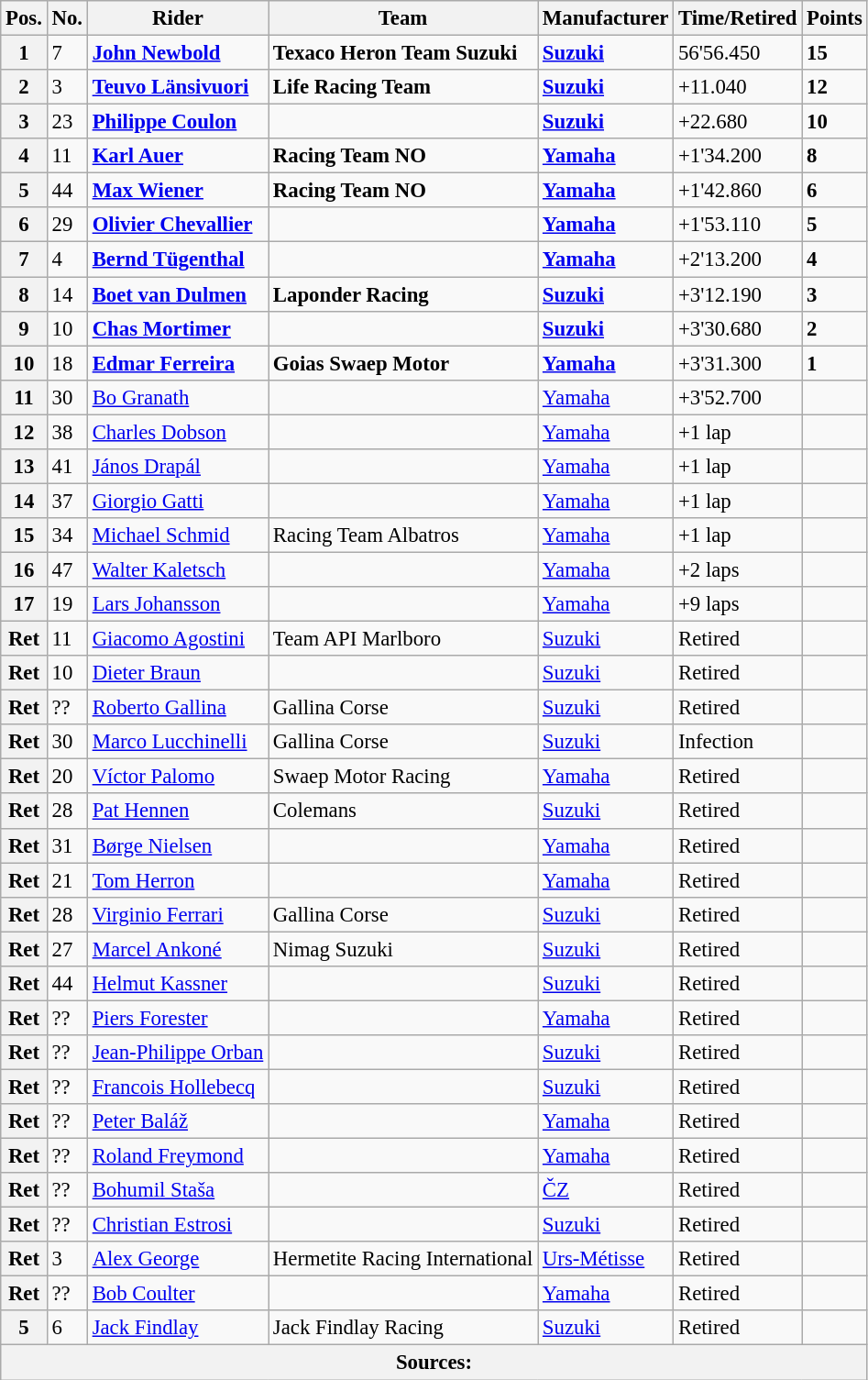<table class="wikitable" style="font-size: 95%;">
<tr>
<th>Pos.</th>
<th>No.</th>
<th>Rider</th>
<th>Team</th>
<th>Manufacturer</th>
<th>Time/Retired</th>
<th>Points</th>
</tr>
<tr>
<th>1</th>
<td>7</td>
<td> <strong><a href='#'>John Newbold</a></strong></td>
<td><strong>Texaco Heron Team Suzuki</strong></td>
<td><strong><a href='#'>Suzuki</a></strong></td>
<td>56'56.450</td>
<td><strong>15</strong></td>
</tr>
<tr>
<th>2</th>
<td>3</td>
<td> <strong><a href='#'>Teuvo Länsivuori</a></strong></td>
<td><strong>Life Racing Team</strong></td>
<td><strong><a href='#'>Suzuki</a></strong></td>
<td>+11.040</td>
<td><strong>12</strong></td>
</tr>
<tr>
<th>3</th>
<td>23</td>
<td> <strong><a href='#'>Philippe Coulon</a></strong></td>
<td></td>
<td><strong><a href='#'>Suzuki</a></strong></td>
<td>+22.680</td>
<td><strong>10</strong></td>
</tr>
<tr>
<th>4</th>
<td>11</td>
<td> <strong><a href='#'>Karl Auer</a></strong></td>
<td><strong>Racing Team NO</strong></td>
<td><strong><a href='#'>Yamaha</a></strong></td>
<td>+1'34.200</td>
<td><strong>8</strong></td>
</tr>
<tr>
<th>5</th>
<td>44</td>
<td> <strong><a href='#'>Max Wiener</a></strong></td>
<td><strong>Racing Team NO</strong></td>
<td><strong><a href='#'>Yamaha</a></strong></td>
<td>+1'42.860</td>
<td><strong>6</strong></td>
</tr>
<tr>
<th>6</th>
<td>29</td>
<td> <strong><a href='#'>Olivier Chevallier</a></strong></td>
<td></td>
<td><strong><a href='#'>Yamaha</a></strong></td>
<td>+1'53.110</td>
<td><strong>5</strong></td>
</tr>
<tr>
<th>7</th>
<td>4</td>
<td> <strong><a href='#'>Bernd Tügenthal</a></strong></td>
<td></td>
<td><strong><a href='#'>Yamaha</a></strong></td>
<td>+2'13.200</td>
<td><strong>4</strong></td>
</tr>
<tr>
<th>8</th>
<td>14</td>
<td> <strong><a href='#'>Boet van Dulmen</a></strong></td>
<td><strong>Laponder Racing</strong></td>
<td><strong><a href='#'>Suzuki</a></strong></td>
<td>+3'12.190</td>
<td><strong>3</strong></td>
</tr>
<tr>
<th>9</th>
<td>10</td>
<td> <strong><a href='#'>Chas Mortimer</a></strong></td>
<td></td>
<td><strong><a href='#'>Suzuki</a></strong></td>
<td>+3'30.680</td>
<td><strong>2</strong></td>
</tr>
<tr>
<th>10</th>
<td>18</td>
<td> <strong><a href='#'>Edmar Ferreira</a></strong></td>
<td><strong>Goias Swaep Motor</strong></td>
<td><strong><a href='#'>Yamaha</a></strong></td>
<td>+3'31.300</td>
<td><strong>1</strong></td>
</tr>
<tr>
<th>11</th>
<td>30</td>
<td> <a href='#'>Bo Granath</a></td>
<td></td>
<td><a href='#'>Yamaha</a></td>
<td>+3'52.700</td>
<td></td>
</tr>
<tr>
<th>12</th>
<td>38</td>
<td> <a href='#'>Charles Dobson</a></td>
<td></td>
<td><a href='#'>Yamaha</a></td>
<td>+1 lap</td>
<td></td>
</tr>
<tr>
<th>13</th>
<td>41</td>
<td> <a href='#'>János Drapál</a></td>
<td></td>
<td><a href='#'>Yamaha</a></td>
<td>+1 lap</td>
<td></td>
</tr>
<tr>
<th>14</th>
<td>37</td>
<td> <a href='#'>Giorgio Gatti</a></td>
<td></td>
<td><a href='#'>Yamaha</a></td>
<td>+1 lap</td>
<td></td>
</tr>
<tr>
<th>15</th>
<td>34</td>
<td> <a href='#'>Michael Schmid</a></td>
<td>Racing Team Albatros</td>
<td><a href='#'>Yamaha</a></td>
<td>+1 lap</td>
<td></td>
</tr>
<tr>
<th>16</th>
<td>47</td>
<td> <a href='#'>Walter Kaletsch</a></td>
<td></td>
<td><a href='#'>Yamaha</a></td>
<td>+2 laps</td>
<td></td>
</tr>
<tr>
<th>17</th>
<td>19</td>
<td> <a href='#'>Lars Johansson</a></td>
<td></td>
<td><a href='#'>Yamaha</a></td>
<td>+9 laps</td>
<td></td>
</tr>
<tr>
<th>Ret</th>
<td>11</td>
<td> <a href='#'>Giacomo Agostini</a></td>
<td>Team API Marlboro</td>
<td><a href='#'>Suzuki</a></td>
<td>Retired</td>
<td></td>
</tr>
<tr>
<th>Ret</th>
<td>10</td>
<td> <a href='#'>Dieter Braun</a></td>
<td></td>
<td><a href='#'>Suzuki</a></td>
<td>Retired</td>
<td></td>
</tr>
<tr>
<th>Ret</th>
<td>??</td>
<td> <a href='#'>Roberto Gallina</a></td>
<td>Gallina Corse</td>
<td><a href='#'>Suzuki</a></td>
<td>Retired</td>
<td></td>
</tr>
<tr>
<th>Ret</th>
<td>30</td>
<td> <a href='#'>Marco Lucchinelli</a></td>
<td>Gallina Corse</td>
<td><a href='#'>Suzuki</a></td>
<td>Infection</td>
<td></td>
</tr>
<tr>
<th>Ret</th>
<td>20</td>
<td> <a href='#'>Víctor Palomo</a></td>
<td>Swaep Motor Racing</td>
<td><a href='#'>Yamaha</a></td>
<td>Retired</td>
<td></td>
</tr>
<tr>
<th>Ret</th>
<td>28</td>
<td> <a href='#'>Pat Hennen</a></td>
<td>Colemans</td>
<td><a href='#'>Suzuki</a></td>
<td>Retired</td>
<td></td>
</tr>
<tr>
<th>Ret</th>
<td>31</td>
<td> <a href='#'>Børge Nielsen</a></td>
<td></td>
<td><a href='#'>Yamaha</a></td>
<td>Retired</td>
<td></td>
</tr>
<tr>
<th>Ret</th>
<td>21</td>
<td> <a href='#'>Tom Herron</a></td>
<td></td>
<td><a href='#'>Yamaha</a></td>
<td>Retired</td>
<td></td>
</tr>
<tr>
<th>Ret</th>
<td>28</td>
<td> <a href='#'>Virginio Ferrari</a></td>
<td>Gallina Corse</td>
<td><a href='#'>Suzuki</a></td>
<td>Retired</td>
<td></td>
</tr>
<tr>
<th>Ret</th>
<td>27</td>
<td> <a href='#'>Marcel Ankoné</a></td>
<td>Nimag Suzuki</td>
<td><a href='#'>Suzuki</a></td>
<td>Retired</td>
<td></td>
</tr>
<tr>
<th>Ret</th>
<td>44</td>
<td> <a href='#'>Helmut Kassner</a></td>
<td></td>
<td><a href='#'>Suzuki</a></td>
<td>Retired</td>
<td></td>
</tr>
<tr>
<th>Ret</th>
<td>??</td>
<td> <a href='#'>Piers Forester</a></td>
<td></td>
<td><a href='#'>Yamaha</a></td>
<td>Retired</td>
<td></td>
</tr>
<tr>
<th>Ret</th>
<td>??</td>
<td> <a href='#'>Jean-Philippe Orban</a></td>
<td></td>
<td><a href='#'>Suzuki</a></td>
<td>Retired</td>
<td></td>
</tr>
<tr>
<th>Ret</th>
<td>??</td>
<td> <a href='#'>Francois Hollebecq</a></td>
<td></td>
<td><a href='#'>Suzuki</a></td>
<td>Retired</td>
<td></td>
</tr>
<tr>
<th>Ret</th>
<td>??</td>
<td> <a href='#'>Peter Baláž</a></td>
<td></td>
<td><a href='#'>Yamaha</a></td>
<td>Retired</td>
<td></td>
</tr>
<tr>
<th>Ret</th>
<td>??</td>
<td> <a href='#'>Roland Freymond</a></td>
<td></td>
<td><a href='#'>Yamaha</a></td>
<td>Retired</td>
<td></td>
</tr>
<tr>
<th>Ret</th>
<td>??</td>
<td> <a href='#'>Bohumil Staša</a></td>
<td></td>
<td><a href='#'>ČZ</a></td>
<td>Retired</td>
<td></td>
</tr>
<tr>
<th>Ret</th>
<td>??</td>
<td> <a href='#'>Christian Estrosi</a></td>
<td></td>
<td><a href='#'>Suzuki</a></td>
<td>Retired</td>
<td></td>
</tr>
<tr>
<th>Ret</th>
<td>3</td>
<td> <a href='#'>Alex George</a></td>
<td>Hermetite Racing International</td>
<td><a href='#'>Urs-Métisse</a></td>
<td>Retired</td>
<td></td>
</tr>
<tr>
<th>Ret</th>
<td>??</td>
<td> <a href='#'>Bob Coulter</a></td>
<td></td>
<td><a href='#'>Yamaha</a></td>
<td>Retired</td>
<td></td>
</tr>
<tr>
<th>5</th>
<td>6</td>
<td> <a href='#'>Jack Findlay</a></td>
<td>Jack Findlay Racing</td>
<td><a href='#'>Suzuki</a></td>
<td>Retired</td>
<td></td>
</tr>
<tr>
<th colspan=9>Sources: </th>
</tr>
</table>
